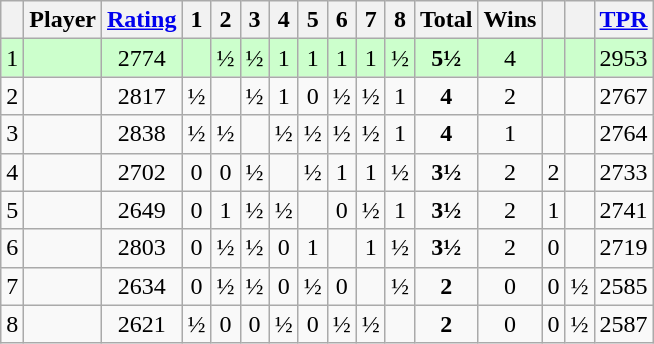<table class="wikitable" style="text-align: center;">
<tr>
<th></th>
<th>Player</th>
<th><a href='#'>Rating</a></th>
<th>1</th>
<th>2</th>
<th>3</th>
<th>4</th>
<th>5</th>
<th>6</th>
<th>7</th>
<th>8</th>
<th>Total</th>
<th>Wins</th>
<th></th>
<th></th>
<th><a href='#'>TPR</a></th>
</tr>
<tr style="background:#cfc;">
<td>1</td>
<td align=left></td>
<td>2774</td>
<td></td>
<td>½</td>
<td>½</td>
<td>1</td>
<td>1</td>
<td>1</td>
<td>1</td>
<td>½</td>
<td><strong>5½</strong></td>
<td>4</td>
<td></td>
<td></td>
<td>2953</td>
</tr>
<tr>
<td>2</td>
<td align=left></td>
<td>2817</td>
<td>½</td>
<td></td>
<td>½</td>
<td>1</td>
<td>0</td>
<td>½</td>
<td>½</td>
<td>1</td>
<td><strong>4</strong></td>
<td>2</td>
<td></td>
<td></td>
<td>2767</td>
</tr>
<tr>
<td>3</td>
<td align=left></td>
<td>2838</td>
<td>½</td>
<td>½</td>
<td></td>
<td>½</td>
<td>½</td>
<td>½</td>
<td>½</td>
<td>1</td>
<td><strong>4</strong></td>
<td>1</td>
<td></td>
<td></td>
<td>2764</td>
</tr>
<tr>
<td>4</td>
<td align=left></td>
<td>2702</td>
<td>0</td>
<td>0</td>
<td>½</td>
<td></td>
<td>½</td>
<td>1</td>
<td>1</td>
<td>½</td>
<td><strong>3½</strong></td>
<td>2</td>
<td>2</td>
<td></td>
<td>2733</td>
</tr>
<tr>
<td>5</td>
<td align=left></td>
<td>2649</td>
<td>0</td>
<td>1</td>
<td>½</td>
<td>½</td>
<td></td>
<td>0</td>
<td>½</td>
<td>1</td>
<td><strong>3½</strong></td>
<td>2</td>
<td>1</td>
<td></td>
<td>2741</td>
</tr>
<tr>
<td>6</td>
<td align=left></td>
<td>2803</td>
<td>0</td>
<td>½</td>
<td>½</td>
<td>0</td>
<td>1</td>
<td></td>
<td>1</td>
<td>½</td>
<td><strong>3½</strong></td>
<td>2</td>
<td>0</td>
<td></td>
<td>2719</td>
</tr>
<tr>
<td>7</td>
<td align=left></td>
<td>2634</td>
<td>0</td>
<td>½</td>
<td>½</td>
<td>0</td>
<td>½</td>
<td>0</td>
<td></td>
<td>½</td>
<td><strong>2</strong></td>
<td>0</td>
<td>0</td>
<td>½</td>
<td>2585</td>
</tr>
<tr>
<td>8</td>
<td align=left></td>
<td>2621</td>
<td>½</td>
<td>0</td>
<td>0</td>
<td>½</td>
<td>0</td>
<td>½</td>
<td>½</td>
<td></td>
<td><strong>2</strong></td>
<td>0</td>
<td>0</td>
<td>½</td>
<td>2587</td>
</tr>
</table>
